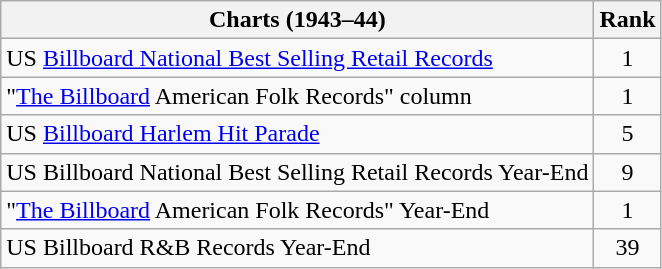<table class="wikitable">
<tr>
<th>Charts (1943–44)</th>
<th style="text-align:center;">Rank</th>
</tr>
<tr>
<td>US <a href='#'>Billboard National Best Selling Retail Records</a></td>
<td align="center">1</td>
</tr>
<tr>
<td>"<a href='#'>The Billboard</a> American Folk Records" column</td>
<td align="center">1</td>
</tr>
<tr>
<td>US <a href='#'>Billboard Harlem Hit Parade</a></td>
<td align="center">5</td>
</tr>
<tr>
<td>US Billboard National Best Selling Retail Records Year-End</td>
<td align="center">9</td>
</tr>
<tr>
<td>"<a href='#'>The Billboard</a> American Folk Records" Year-End</td>
<td align="center">1</td>
</tr>
<tr>
<td>US Billboard R&B Records Year-End</td>
<td align="center">39</td>
</tr>
</table>
